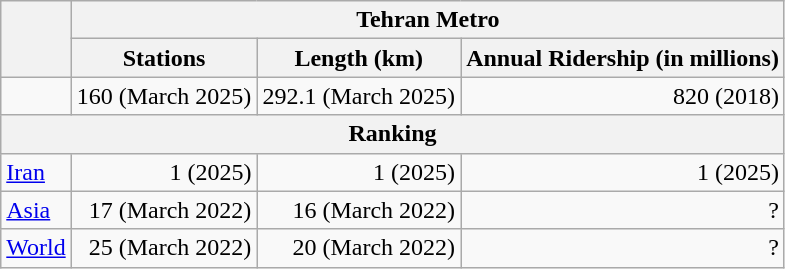<table class="wikitable">
<tr>
<th rowspan="2"></th>
<th ! colspan="4">Tehran Metro</th>
</tr>
<tr>
<th data-sort-type="numeric">Stations</th>
<th data-sort-type="numeric">Length (km)</th>
<th data-sort-type="numeric">Annual Ridership (in millions)</th>
</tr>
<tr>
<td></td>
<td style="text-align:right;">160 (March 2025)</td>
<td style="text-align:right;">292.1 (March 2025)</td>
<td style="text-align:right;">820 (2018)</td>
</tr>
<tr>
<th ! colspan="4">Ranking </th>
</tr>
<tr>
<td><a href='#'>Iran</a></td>
<td style="text-align:right;">1 (2025)</td>
<td style="text-align:right;">1 (2025)</td>
<td style="text-align:right;">1 (2025)</td>
</tr>
<tr>
<td><a href='#'>Asia</a></td>
<td style="text-align:right;">17 (March 2022)</td>
<td style="text-align:right;">16 (March 2022)</td>
<td style="text-align:right;">?</td>
</tr>
<tr>
<td><a href='#'>World</a></td>
<td style="text-align:right;">25 (March 2022)</td>
<td style="text-align:right;">20 (March 2022)</td>
<td style="text-align:right;">?</td>
</tr>
</table>
